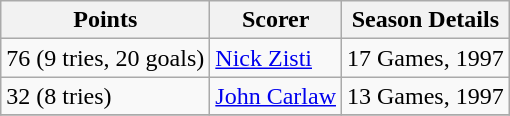<table class="wikitable">
<tr>
<th>Points</th>
<th>Scorer</th>
<th>Season Details</th>
</tr>
<tr>
<td>76 (9 tries, 20 goals)</td>
<td><a href='#'>Nick Zisti</a></td>
<td>17 Games, 1997</td>
</tr>
<tr>
<td>32 (8 tries)</td>
<td><a href='#'>John Carlaw</a></td>
<td>13 Games, 1997</td>
</tr>
<tr>
</tr>
</table>
